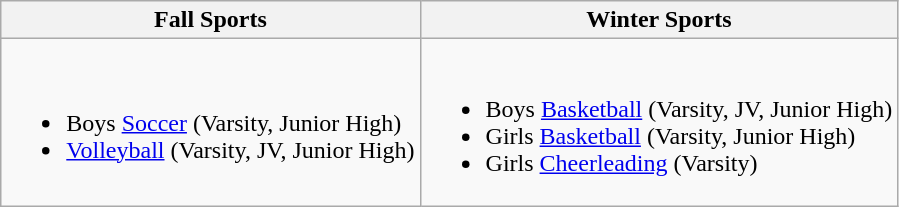<table class="wikitable">
<tr>
<th>Fall Sports</th>
<th>Winter Sports</th>
</tr>
<tr>
<td><br><ul><li>Boys <a href='#'>Soccer</a> (Varsity, Junior High)</li><li><a href='#'>Volleyball</a> (Varsity, JV, Junior High)</li></ul></td>
<td><br><ul><li>Boys <a href='#'>Basketball</a> (Varsity, JV, Junior High)</li><li>Girls <a href='#'>Basketball</a> (Varsity, Junior High)</li><li>Girls <a href='#'>Cheerleading</a> (Varsity)</li></ul></td>
</tr>
</table>
